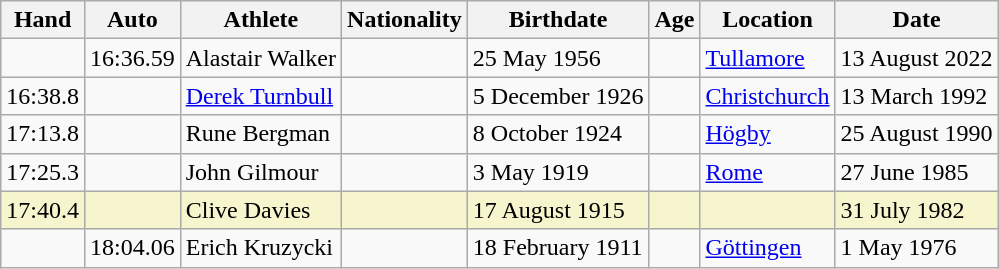<table class="wikitable">
<tr>
<th>Hand</th>
<th>Auto</th>
<th>Athlete</th>
<th>Nationality</th>
<th>Birthdate</th>
<th>Age</th>
<th>Location</th>
<th>Date</th>
</tr>
<tr>
<td></td>
<td>16:36.59</td>
<td>Alastair Walker</td>
<td></td>
<td>25 May 1956</td>
<td></td>
<td><a href='#'>Tullamore</a></td>
<td>13 August 2022</td>
</tr>
<tr>
<td>16:38.8</td>
<td></td>
<td><a href='#'>Derek Turnbull</a></td>
<td></td>
<td>5 December 1926</td>
<td></td>
<td><a href='#'>Christchurch</a></td>
<td>13 March 1992</td>
</tr>
<tr>
<td>17:13.8</td>
<td></td>
<td>Rune Bergman</td>
<td></td>
<td>8 October 1924</td>
<td></td>
<td><a href='#'>Högby</a></td>
<td>25 August 1990</td>
</tr>
<tr>
<td>17:25.3</td>
<td></td>
<td>John Gilmour</td>
<td></td>
<td>3 May 1919</td>
<td></td>
<td><a href='#'>Rome</a></td>
<td>27 June 1985</td>
</tr>
<tr bgcolor=#f6F5CE>
<td>17:40.4</td>
<td></td>
<td>Clive Davies</td>
<td></td>
<td>17 August 1915</td>
<td></td>
<td></td>
<td>31 July 1982</td>
</tr>
<tr>
<td></td>
<td>18:04.06</td>
<td>Erich Kruzycki</td>
<td></td>
<td>18 February 1911</td>
<td></td>
<td><a href='#'>Göttingen</a></td>
<td>1 May 1976</td>
</tr>
</table>
